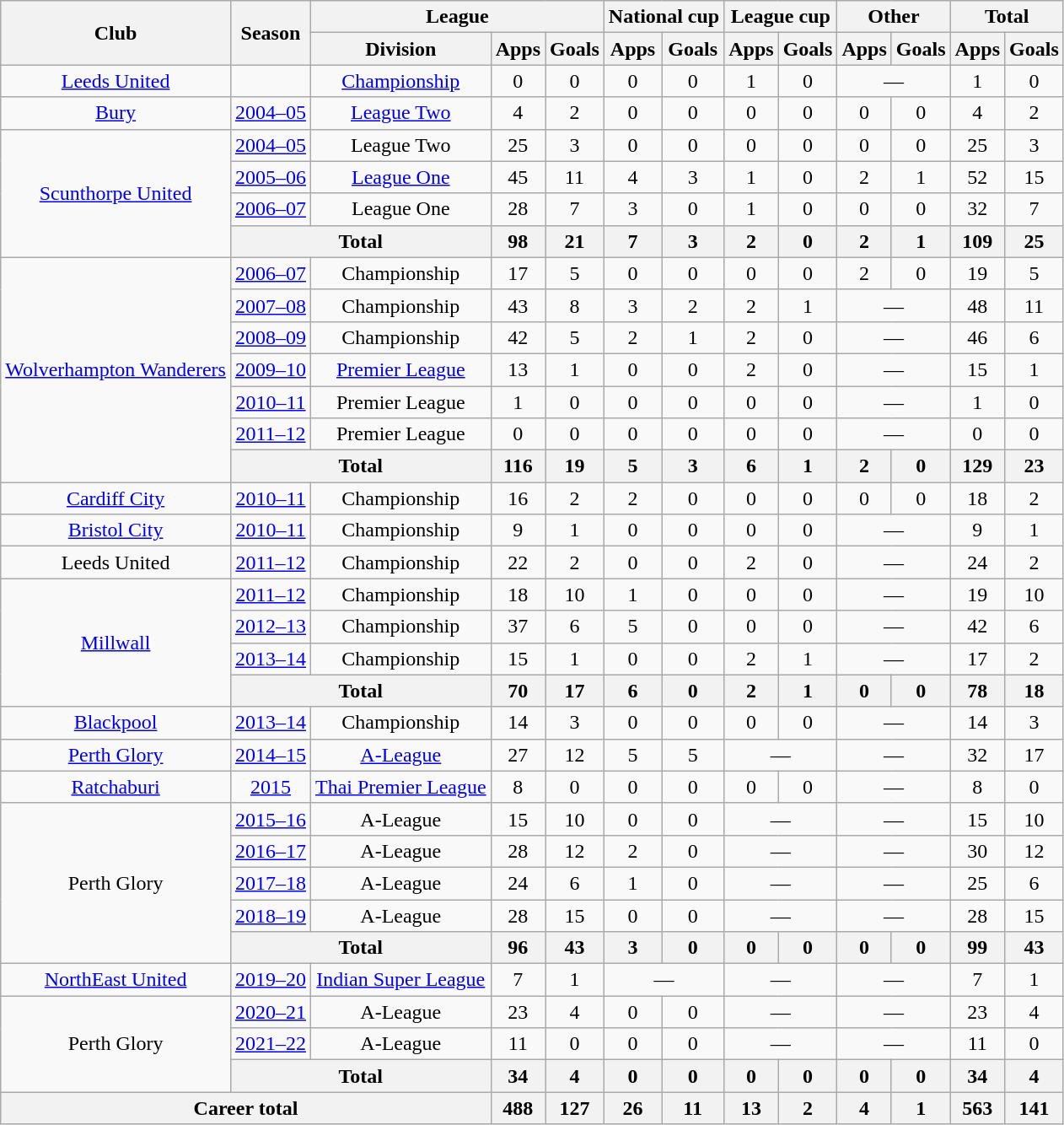<table class="wikitable" style="text-align:center">
<tr>
<th rowspan="2">Club</th>
<th rowspan="2">Season</th>
<th colspan="3">League</th>
<th colspan="2">National cup</th>
<th colspan="2">League cup</th>
<th colspan="2">Other</th>
<th colspan="2">Total</th>
</tr>
<tr>
<th>Division</th>
<th>Apps</th>
<th>Goals</th>
<th>Apps</th>
<th>Goals</th>
<th>Apps</th>
<th>Goals</th>
<th>Apps</th>
<th>Goals</th>
<th>Apps</th>
<th>Goals</th>
</tr>
<tr>
<td><a href='#'>Leeds United</a></td>
<td></td>
<td><a href='#'>Championship</a></td>
<td>0</td>
<td>0</td>
<td>0</td>
<td>0</td>
<td>1</td>
<td>0</td>
<td colspan="2">—</td>
<td>1</td>
<td>0</td>
</tr>
<tr>
<td><a href='#'>Bury</a></td>
<td><a href='#'>2004–05</a></td>
<td><a href='#'>League Two</a></td>
<td>4</td>
<td>2</td>
<td>0</td>
<td>0</td>
<td>0</td>
<td>0</td>
<td>0</td>
<td>0</td>
<td>4</td>
<td>2</td>
</tr>
<tr>
<td rowspan="4"><a href='#'>Scunthorpe United</a></td>
<td><a href='#'>2004–05</a></td>
<td>League Two</td>
<td>25</td>
<td>3</td>
<td>0</td>
<td>0</td>
<td>0</td>
<td>0</td>
<td>0</td>
<td>0</td>
<td>25</td>
<td>3</td>
</tr>
<tr>
<td><a href='#'>2005–06</a></td>
<td><a href='#'>League One</a></td>
<td>45</td>
<td>11</td>
<td>4</td>
<td>3</td>
<td>1</td>
<td>0</td>
<td>2</td>
<td>1</td>
<td>52</td>
<td>15</td>
</tr>
<tr>
<td><a href='#'>2006–07</a></td>
<td>League One</td>
<td>28</td>
<td>7</td>
<td>3</td>
<td>0</td>
<td>1</td>
<td>0</td>
<td>0</td>
<td>0</td>
<td>32</td>
<td>7</td>
</tr>
<tr>
<th colspan="2">Total</th>
<th>98</th>
<th>21</th>
<th>7</th>
<th>3</th>
<th>2</th>
<th>0</th>
<th>2</th>
<th>1</th>
<th>109</th>
<th>25</th>
</tr>
<tr>
<td rowspan="7"><a href='#'>Wolverhampton Wanderers</a></td>
<td><a href='#'>2006–07</a></td>
<td>Championship</td>
<td>17</td>
<td>5</td>
<td>0</td>
<td>0</td>
<td>0</td>
<td>0</td>
<td>2</td>
<td>0</td>
<td>19</td>
<td>5</td>
</tr>
<tr>
<td><a href='#'>2007–08</a></td>
<td>Championship</td>
<td>43</td>
<td>8</td>
<td>3</td>
<td>2</td>
<td>2</td>
<td>1</td>
<td colspan="2">—</td>
<td>48</td>
<td>11</td>
</tr>
<tr>
<td><a href='#'>2008–09</a></td>
<td>Championship</td>
<td>42</td>
<td>5</td>
<td>2</td>
<td>1</td>
<td>2</td>
<td>0</td>
<td colspan="2">—</td>
<td>46</td>
<td>6</td>
</tr>
<tr>
<td><a href='#'>2009–10</a></td>
<td><a href='#'>Premier League</a></td>
<td>13</td>
<td>1</td>
<td>0</td>
<td>0</td>
<td>2</td>
<td>0</td>
<td colspan="2">—</td>
<td>15</td>
<td>1</td>
</tr>
<tr>
<td><a href='#'>2010–11</a></td>
<td>Premier League</td>
<td>1</td>
<td>0</td>
<td>0</td>
<td>0</td>
<td>0</td>
<td>0</td>
<td colspan="2">—</td>
<td>1</td>
<td>0</td>
</tr>
<tr>
<td><a href='#'>2011–12</a></td>
<td>Premier League</td>
<td>0</td>
<td>0</td>
<td>0</td>
<td>0</td>
<td>0</td>
<td>0</td>
<td colspan="2">—</td>
<td>0</td>
<td>0</td>
</tr>
<tr>
<th colspan="2">Total</th>
<th>116</th>
<th>19</th>
<th>5</th>
<th>3</th>
<th>6</th>
<th>1</th>
<th>2</th>
<th>0</th>
<th>129</th>
<th>23</th>
</tr>
<tr>
<td><a href='#'>Cardiff City</a></td>
<td><a href='#'>2010–11</a></td>
<td>Championship</td>
<td>16</td>
<td>2</td>
<td>2</td>
<td>0</td>
<td>0</td>
<td>0</td>
<td>0</td>
<td>0</td>
<td>18</td>
<td>2</td>
</tr>
<tr>
<td><a href='#'>Bristol City</a></td>
<td><a href='#'>2010–11</a></td>
<td>Championship</td>
<td>9</td>
<td>1</td>
<td>0</td>
<td>0</td>
<td>0</td>
<td>0</td>
<td colspan="2">—</td>
<td>9</td>
<td>1</td>
</tr>
<tr>
<td>Leeds United</td>
<td><a href='#'>2011–12</a></td>
<td>Championship</td>
<td>22</td>
<td>2</td>
<td>0</td>
<td>0</td>
<td>2</td>
<td>0</td>
<td colspan="2">—</td>
<td>24</td>
<td>2</td>
</tr>
<tr>
<td rowspan="4"><a href='#'>Millwall</a></td>
<td><a href='#'>2011–12</a></td>
<td>Championship</td>
<td>18</td>
<td>10</td>
<td>1</td>
<td>0</td>
<td>0</td>
<td>0</td>
<td colspan="2">—</td>
<td>19</td>
<td>10</td>
</tr>
<tr>
<td><a href='#'>2012–13</a></td>
<td>Championship</td>
<td>37</td>
<td>6</td>
<td>5</td>
<td>0</td>
<td>0</td>
<td>0</td>
<td colspan="2">—</td>
<td>42</td>
<td>6</td>
</tr>
<tr>
<td><a href='#'>2013–14</a></td>
<td>Championship</td>
<td>15</td>
<td>1</td>
<td>0</td>
<td>0</td>
<td>2</td>
<td>1</td>
<td colspan="2">—</td>
<td>17</td>
<td>2</td>
</tr>
<tr>
<th colspan="2">Total</th>
<th>70</th>
<th>17</th>
<th>6</th>
<th>0</th>
<th>2</th>
<th>1</th>
<th>0</th>
<th>0</th>
<th>78</th>
<th>18</th>
</tr>
<tr>
<td><a href='#'>Blackpool</a></td>
<td><a href='#'>2013–14</a></td>
<td>Championship</td>
<td>14</td>
<td>3</td>
<td>0</td>
<td>0</td>
<td>0</td>
<td>0</td>
<td colspan="2">—</td>
<td>14</td>
<td>3</td>
</tr>
<tr>
<td><a href='#'>Perth Glory</a></td>
<td><a href='#'>2014–15</a></td>
<td><a href='#'>A-League</a></td>
<td>27</td>
<td>12</td>
<td>5</td>
<td>5</td>
<td colspan="2">—</td>
<td colspan="2">—</td>
<td>32</td>
<td>17</td>
</tr>
<tr>
<td><a href='#'>Ratchaburi</a></td>
<td><a href='#'>2015</a></td>
<td><a href='#'>Thai Premier League</a></td>
<td>8</td>
<td>0</td>
<td>0</td>
<td>0</td>
<td>0</td>
<td>0</td>
<td colspan="2">—</td>
<td>8</td>
<td>0</td>
</tr>
<tr>
<td rowspan="5">Perth Glory</td>
<td><a href='#'>2015–16</a></td>
<td>A-League</td>
<td>15</td>
<td>10</td>
<td>0</td>
<td>0</td>
<td colspan="2">—</td>
<td colspan="2">—</td>
<td>15</td>
<td>10</td>
</tr>
<tr>
<td><a href='#'>2016–17</a></td>
<td>A-League</td>
<td>28</td>
<td>12</td>
<td>2</td>
<td>0</td>
<td colspan="2">—</td>
<td colspan="2">—</td>
<td>30</td>
<td>12</td>
</tr>
<tr>
<td><a href='#'>2017–18</a></td>
<td>A-League</td>
<td>24</td>
<td>6</td>
<td>1</td>
<td>0</td>
<td colspan="2">—</td>
<td colspan="2">—</td>
<td>25</td>
<td>6</td>
</tr>
<tr>
<td><a href='#'>2018–19</a></td>
<td>A-League</td>
<td>28</td>
<td>15</td>
<td>0</td>
<td>0</td>
<td colspan="2">—</td>
<td colspan="2">—</td>
<td>28</td>
<td>15</td>
</tr>
<tr>
<th colspan="2">Total</th>
<th>96</th>
<th>43</th>
<th>3</th>
<th>0</th>
<th>0</th>
<th>0</th>
<th>0</th>
<th>0</th>
<th>99</th>
<th>43</th>
</tr>
<tr>
<td><a href='#'>NorthEast United</a></td>
<td><a href='#'>2019–20</a></td>
<td><a href='#'>Indian Super League</a></td>
<td>7</td>
<td>1</td>
<td colspan="2">—</td>
<td colspan="2">—</td>
<td colspan="2">—</td>
<td>7</td>
<td>1</td>
</tr>
<tr>
<td rowspan=3>Perth Glory</td>
<td><a href='#'>2020–21</a></td>
<td>A-League</td>
<td>23</td>
<td>4</td>
<td>0</td>
<td>0</td>
<td colspan="2">—</td>
<td colspan="2">—</td>
<td>23</td>
<td>4</td>
</tr>
<tr>
<td><a href='#'>2021–22</a></td>
<td>A-League</td>
<td>11</td>
<td>0</td>
<td>0</td>
<td>0</td>
<td colspan="2">—</td>
<td colspan="2">—</td>
<td>11</td>
<td>0</td>
</tr>
<tr>
<th colspan=2>Total</th>
<th>34</th>
<th>4</th>
<th>0</th>
<th>0</th>
<th>0</th>
<th>0</th>
<th>0</th>
<th>0</th>
<th>34</th>
<th>4</th>
</tr>
<tr>
<th colspan="3">Career total</th>
<th>488</th>
<th>127</th>
<th>26</th>
<th>11</th>
<th>13</th>
<th>2</th>
<th>4</th>
<th>1</th>
<th>563</th>
<th>141</th>
</tr>
</table>
